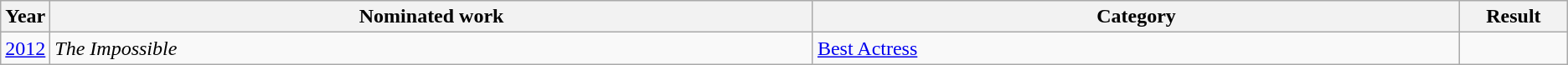<table class=wikitable>
<tr>
<th scope="col" style="width:1em;">Year</th>
<th scope="col" style="width:39em;">Nominated work</th>
<th scope="col" style="width:33em;">Category</th>
<th scope="col" style="width:5em;">Result</th>
</tr>
<tr>
<td><a href='#'>2012</a></td>
<td><em>The Impossible</em></td>
<td><a href='#'>Best Actress</a></td>
<td></td>
</tr>
</table>
